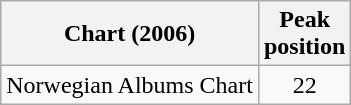<table class="wikitable sortable">
<tr>
<th>Chart (2006)</th>
<th>Peak<br>position</th>
</tr>
<tr>
<td>Norwegian Albums Chart</td>
<td style="text-align:center;">22</td>
</tr>
</table>
